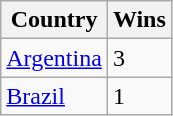<table class="wikitable">
<tr>
<th>Country</th>
<th>Wins</th>
</tr>
<tr>
<td> <a href='#'>Argentina</a></td>
<td>3</td>
</tr>
<tr>
<td> <a href='#'>Brazil</a></td>
<td>1</td>
</tr>
</table>
